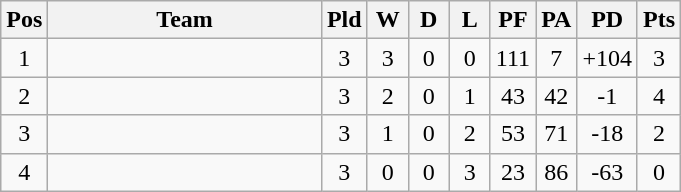<table class="wikitable" style="text-align:center">
<tr>
<th width=20 abbr="Position">Pos</th>
<th width=175>Team</th>
<th width=20 abbr="Played">Pld</th>
<th width=20 abbr="Won">W</th>
<th width=20 abbr="Drawn">D</th>
<th width=20 abbr="Lost">L</th>
<th width=20 abbr="Points for">PF</th>
<th width=20 abbr="Points against">PA</th>
<th width=25 abbr="Points difference">PD</th>
<th width=20 abbr="Points">Pts</th>
</tr>
<tr>
<td>1</td>
<td style="text-align:left"></td>
<td>3</td>
<td>3</td>
<td>0</td>
<td>0</td>
<td>111</td>
<td>7</td>
<td>+104</td>
<td>3</td>
</tr>
<tr>
<td>2</td>
<td style="text-align:left"></td>
<td>3</td>
<td>2</td>
<td>0</td>
<td>1</td>
<td>43</td>
<td>42</td>
<td>-1</td>
<td>4</td>
</tr>
<tr>
<td>3</td>
<td style="text-align:left"></td>
<td>3</td>
<td>1</td>
<td>0</td>
<td>2</td>
<td>53</td>
<td>71</td>
<td>-18</td>
<td>2</td>
</tr>
<tr>
<td>4</td>
<td style="text-align:left"></td>
<td>3</td>
<td>0</td>
<td>0</td>
<td>3</td>
<td>23</td>
<td>86</td>
<td>-63</td>
<td>0</td>
</tr>
</table>
